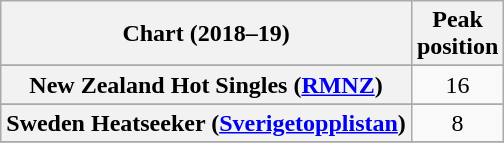<table class="wikitable sortable plainrowheaders" style="text-align:center">
<tr>
<th scope="col">Chart (2018–19)</th>
<th scope="col">Peak<br> position</th>
</tr>
<tr>
</tr>
<tr>
</tr>
<tr>
<th scope="row">New Zealand Hot Singles (<a href='#'>RMNZ</a>)</th>
<td>16</td>
</tr>
<tr>
</tr>
<tr>
<th scope="row">Sweden Heatseeker (<a href='#'>Sverigetopplistan</a>)</th>
<td>8</td>
</tr>
<tr>
</tr>
</table>
